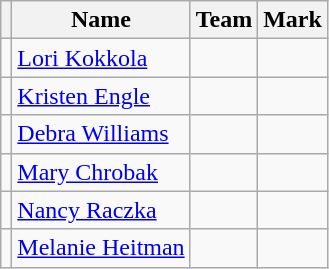<table class=wikitable>
<tr>
<th></th>
<th>Name</th>
<th>Team</th>
<th>Mark</th>
</tr>
<tr>
<td></td>
<td><a href='#'>Lori Kokkola</a></td>
<td></td>
<td></td>
</tr>
<tr>
<td></td>
<td><a href='#'>Kristen Engle</a></td>
<td></td>
<td></td>
</tr>
<tr>
<td></td>
<td><a href='#'>Debra Williams</a></td>
<td></td>
<td></td>
</tr>
<tr>
<td></td>
<td><a href='#'>Mary Chrobak</a></td>
<td></td>
<td></td>
</tr>
<tr>
<td></td>
<td><a href='#'>Nancy Raczka</a></td>
<td></td>
<td></td>
</tr>
<tr>
<td></td>
<td><a href='#'>Melanie Heitman</a></td>
<td></td>
<td></td>
</tr>
</table>
